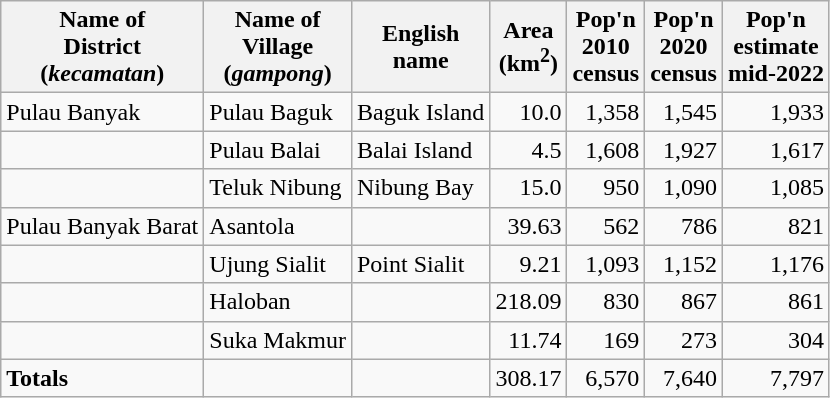<table class="sortable wikitable">
<tr>
<th>Name of<br>District<br>(<em>kecamatan</em>)</th>
<th>Name of<br>Village<br>(<em>gampong</em>)</th>
<th>English<br>name</th>
<th>Area <br>(km<sup>2</sup>)</th>
<th>Pop'n<br>2010<br>census</th>
<th>Pop'n<br>2020<br>census</th>
<th>Pop'n<br>estimate<br>mid-2022</th>
</tr>
<tr>
<td>Pulau Banyak</td>
<td>Pulau Baguk</td>
<td>Baguk Island</td>
<td align="right">10.0</td>
<td align="right">1,358</td>
<td align="right">1,545</td>
<td align="right">1,933</td>
</tr>
<tr>
<td></td>
<td>Pulau Balai</td>
<td>Balai Island</td>
<td align="right">4.5</td>
<td align="right">1,608</td>
<td align="right">1,927</td>
<td align="right">1,617</td>
</tr>
<tr>
<td></td>
<td>Teluk Nibung</td>
<td>Nibung Bay</td>
<td align="right">15.0</td>
<td align="right">950</td>
<td align="right">1,090</td>
<td align="right">1,085</td>
</tr>
<tr>
<td>Pulau Banyak Barat</td>
<td>Asantola</td>
<td></td>
<td align="right">39.63</td>
<td align="right">562</td>
<td align="right">786</td>
<td align="right">821</td>
</tr>
<tr>
<td></td>
<td>Ujung Sialit</td>
<td>Point Sialit</td>
<td align="right">9.21</td>
<td align="right">1,093</td>
<td align="right">1,152</td>
<td align="right">1,176</td>
</tr>
<tr>
<td></td>
<td>Haloban</td>
<td></td>
<td align="right">218.09</td>
<td align="right">830</td>
<td align="right">867</td>
<td align="right">861</td>
</tr>
<tr>
<td></td>
<td>Suka Makmur</td>
<td></td>
<td align="right">11.74</td>
<td align="right">169</td>
<td align="right">273</td>
<td align="right">304</td>
</tr>
<tr>
<td><strong>Totals</strong></td>
<td></td>
<td></td>
<td align="right">308.17</td>
<td align="right">6,570</td>
<td align="right">7,640</td>
<td align="right">7,797</td>
</tr>
</table>
